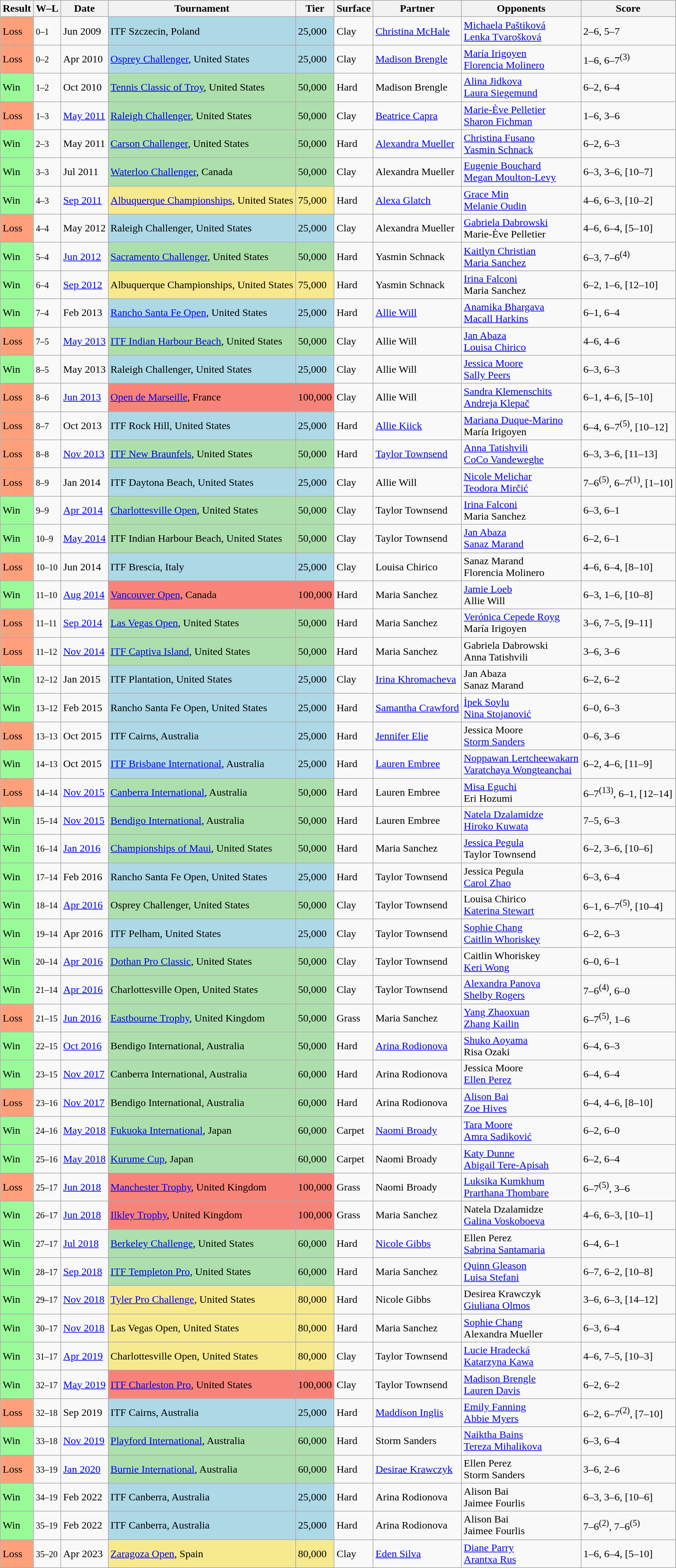<table class="sortable wikitable nowrap">
<tr>
<th>Result</th>
<th class="unsortable">W–L</th>
<th>Date</th>
<th>Tournament</th>
<th>Tier</th>
<th>Surface</th>
<th>Partner</th>
<th>Opponents</th>
<th class="unsortable">Score</th>
</tr>
<tr>
<td style="background:#ffa07a;">Loss</td>
<td><small>0–1</small></td>
<td>Jun 2009</td>
<td style="background:lightblue;">ITF Szczecin, Poland</td>
<td style="background:lightblue;">25,000</td>
<td>Clay</td>
<td> <a href='#'>Christina McHale</a></td>
<td> <a href='#'>Michaela Paštiková</a> <br>  <a href='#'>Lenka Tvarošková</a></td>
<td>2–6, 5–7</td>
</tr>
<tr>
<td style="background:#ffa07a;">Loss</td>
<td><small>0–2</small></td>
<td>Apr 2010</td>
<td style="background:lightblue;"><a href='#'>Osprey Challenger</a>, United States</td>
<td style="background:lightblue;">25,000</td>
<td>Clay</td>
<td> <a href='#'>Madison Brengle</a></td>
<td> <a href='#'>María Irigoyen</a> <br>  <a href='#'>Florencia Molinero</a></td>
<td>1–6, 6–7<sup>(3)</sup></td>
</tr>
<tr>
<td style="background:#98fb98;">Win</td>
<td><small>1–2</small></td>
<td>Oct 2010</td>
<td style="background:#addfad;"><a href='#'>Tennis Classic of Troy</a>, United States</td>
<td style="background:#addfad;">50,000</td>
<td>Hard</td>
<td> Madison Brengle</td>
<td> <a href='#'>Alina Jidkova</a> <br>  <a href='#'>Laura Siegemund</a></td>
<td>6–2, 6–4</td>
</tr>
<tr>
<td style="background:#ffa07a;">Loss</td>
<td><small>1–3</small></td>
<td><a href='#'>May 2011</a></td>
<td style="background:#addfad;"><a href='#'>Raleigh Challenger</a>, United States</td>
<td style="background:#addfad;">50,000</td>
<td>Clay</td>
<td> <a href='#'>Beatrice Capra</a></td>
<td> <a href='#'>Marie-Ève Pelletier</a> <br>  <a href='#'>Sharon Fichman</a></td>
<td>1–6, 3–6</td>
</tr>
<tr>
<td style="background:#98fb98;">Win</td>
<td><small>2–3</small></td>
<td>May 2011</td>
<td style="background:#addfad;"><a href='#'>Carson Challenger</a>, United States</td>
<td style="background:#addfad;">50,000</td>
<td>Hard</td>
<td> <a href='#'>Alexandra Mueller</a></td>
<td> <a href='#'>Christina Fusano</a> <br>  <a href='#'>Yasmin Schnack</a></td>
<td>6–2, 6–3</td>
</tr>
<tr>
<td style="background:#98fb98;">Win</td>
<td><small>3–3</small></td>
<td>Jul 2011</td>
<td style="background:#addfad;"><a href='#'>Waterloo Challenger</a>, Canada</td>
<td style="background:#addfad;">50,000</td>
<td>Clay</td>
<td> Alexandra Mueller</td>
<td> <a href='#'>Eugenie Bouchard</a> <br>  <a href='#'>Megan Moulton-Levy</a></td>
<td>6–3, 3–6, [10–7]</td>
</tr>
<tr>
<td style="background:#98fb98;">Win</td>
<td><small>4–3</small></td>
<td><a href='#'>Sep 2011</a></td>
<td style="background:#f7e98e;"><a href='#'>Albuquerque Championships</a>, United States</td>
<td style="background:#f7e98e;">75,000</td>
<td>Hard</td>
<td> <a href='#'>Alexa Glatch</a></td>
<td> <a href='#'>Grace Min</a> <br>  <a href='#'>Melanie Oudin</a></td>
<td>4–6, 6–3, [10–2]</td>
</tr>
<tr>
<td style="background:#ffa07a;">Loss</td>
<td><small>4–4</small></td>
<td>May 2012</td>
<td style="background:lightblue;">Raleigh Challenger, United States</td>
<td style="background:lightblue;">25,000</td>
<td>Clay</td>
<td> Alexandra Mueller</td>
<td> <a href='#'>Gabriela Dabrowski</a> <br>  Marie-Ève Pelletier</td>
<td>4–6, 6–4, [5–10]</td>
</tr>
<tr>
<td style="background:#98fb98;">Win</td>
<td><small>5–4</small></td>
<td><a href='#'>Jun 2012</a></td>
<td style="background:#addfad;"><a href='#'>Sacramento Challenger</a>, United States</td>
<td style="background:#addfad;">50,000</td>
<td>Hard</td>
<td> Yasmin Schnack</td>
<td> <a href='#'>Kaitlyn Christian</a> <br>  <a href='#'>Maria Sanchez</a></td>
<td>6–3, 7–6<sup>(4)</sup></td>
</tr>
<tr>
<td style="background:#98fb98;">Win</td>
<td><small>6–4</small></td>
<td><a href='#'>Sep 2012</a></td>
<td style="background:#f7e98e;">Albuquerque Championships, United States</td>
<td style="background:#f7e98e;">75,000</td>
<td>Hard</td>
<td> Yasmin Schnack</td>
<td> <a href='#'>Irina Falconi</a> <br>  Maria Sanchez</td>
<td>6–2, 1–6, [12–10]</td>
</tr>
<tr>
<td style="background:#98fb98;">Win</td>
<td><small>7–4</small></td>
<td>Feb 2013</td>
<td style="background:lightblue;"><a href='#'>Rancho Santa Fe Open</a>, United States</td>
<td style="background:lightblue;">25,000</td>
<td>Hard</td>
<td> <a href='#'>Allie Will</a></td>
<td> <a href='#'>Anamika Bhargava</a> <br>  <a href='#'>Macall Harkins</a></td>
<td>6–1, 6–4</td>
</tr>
<tr>
<td style="background:#ffa07a;">Loss</td>
<td><small>7–5</small></td>
<td><a href='#'>May 2013</a></td>
<td style="background:#addfad;"><a href='#'>ITF Indian Harbour Beach</a>, United States</td>
<td style="background:#addfad;">50,000</td>
<td>Clay</td>
<td> Allie Will</td>
<td> <a href='#'>Jan Abaza</a> <br>  <a href='#'>Louisa Chirico</a></td>
<td>4–6, 4–6</td>
</tr>
<tr>
<td style="background:#98fb98;">Win</td>
<td><small>8–5</small></td>
<td>May 2013</td>
<td style="background:lightblue;">Raleigh Challenger, United States</td>
<td style="background:lightblue;">25,000</td>
<td>Clay</td>
<td> Allie Will</td>
<td> <a href='#'>Jessica Moore</a> <br>  <a href='#'>Sally Peers</a></td>
<td>6–3, 6–3</td>
</tr>
<tr>
<td style="background:#ffa07a;">Loss</td>
<td><small>8–6</small></td>
<td><a href='#'>Jun 2013</a></td>
<td style="background:#f88379;"><a href='#'>Open de Marseille</a>, France</td>
<td style="background:#f88379;">100,000</td>
<td>Clay</td>
<td> Allie Will</td>
<td> <a href='#'>Sandra Klemenschits</a> <br>  <a href='#'>Andreja Klepač</a></td>
<td>6–1, 4–6, [5–10]</td>
</tr>
<tr>
<td style="background:#ffa07a;">Loss</td>
<td><small>8–7</small></td>
<td>Oct 2013</td>
<td style="background:lightblue;">ITF Rock Hill, United States</td>
<td style="background:lightblue;">25,000</td>
<td>Hard</td>
<td> <a href='#'>Allie Kiick</a></td>
<td> <a href='#'>Mariana Duque-Marino</a> <br>  María Irigoyen</td>
<td>6–4, 6–7<sup>(5)</sup>, [10–12]</td>
</tr>
<tr>
<td style="background:#ffa07a;">Loss</td>
<td><small>8–8</small></td>
<td><a href='#'>Nov 2013</a></td>
<td style="background:#addfad;"><a href='#'>ITF New Braunfels</a>, United States</td>
<td style="background:#addfad;">50,000</td>
<td>Hard</td>
<td> <a href='#'>Taylor Townsend</a></td>
<td> <a href='#'>Anna Tatishvili</a> <br>  <a href='#'>CoCo Vandeweghe</a></td>
<td>6–3, 3–6, [11–13]</td>
</tr>
<tr>
<td style="background:#ffa07a;">Loss</td>
<td><small>8–9</small></td>
<td>Jan 2014</td>
<td style="background:lightblue;">ITF Daytona Beach, United States</td>
<td style="background:lightblue;">25,000</td>
<td>Clay</td>
<td> Allie Will</td>
<td> <a href='#'>Nicole Melichar</a> <br>  <a href='#'>Teodora Mirčić</a></td>
<td>7–6<sup>(5)</sup>, 6–7<sup>(1)</sup>, [1–10]</td>
</tr>
<tr>
<td style="background:#98fb98;">Win</td>
<td><small>9–9</small></td>
<td><a href='#'>Apr 2014</a></td>
<td style="background:#addfad;"><a href='#'>Charlottesville Open</a>, United States</td>
<td style="background:#addfad;">50,000</td>
<td>Clay</td>
<td> Taylor Townsend</td>
<td> <a href='#'>Irina Falconi</a> <br>  Maria Sanchez</td>
<td>6–3, 6–1</td>
</tr>
<tr>
<td style="background:#98fb98;">Win</td>
<td><small>10–9</small></td>
<td><a href='#'>May 2014</a></td>
<td style="background:#addfad;">ITF Indian Harbour Beach, United States</td>
<td style="background:#addfad;">50,000</td>
<td>Clay</td>
<td> Taylor Townsend</td>
<td> <a href='#'>Jan Abaza</a> <br>  <a href='#'>Sanaz Marand</a></td>
<td>6–2, 6–1</td>
</tr>
<tr>
<td style="background:#ffa07a;">Loss</td>
<td><small>10–10</small></td>
<td>Jun 2014</td>
<td style="background:lightblue;">ITF Brescia, Italy</td>
<td style="background:lightblue;">25,000</td>
<td>Clay</td>
<td> Louisa Chirico</td>
<td> Sanaz Marand <br>  Florencia Molinero</td>
<td>4–6, 6–4, [8–10]</td>
</tr>
<tr>
<td style="background:#98fb98;">Win</td>
<td><small>11–10</small></td>
<td><a href='#'>Aug 2014</a></td>
<td bgcolor=F88379><a href='#'>Vancouver Open</a>, Canada</td>
<td bgcolor=F88379>100,000</td>
<td>Hard</td>
<td> Maria Sanchez</td>
<td> <a href='#'>Jamie Loeb</a> <br>  Allie Will</td>
<td>6–3, 1–6, [10–8]</td>
</tr>
<tr>
<td bgcolor=FFA07A>Loss</td>
<td><small>11–11</small></td>
<td><a href='#'>Sep 2014</a></td>
<td style="background:#addfad;"><a href='#'>Las Vegas Open</a>, United States</td>
<td style="background:#addfad;">50,000</td>
<td>Hard</td>
<td> Maria Sanchez</td>
<td> <a href='#'>Verónica Cepede Royg</a> <br>  María Irigoyen</td>
<td>3–6, 7–5, [9–11]</td>
</tr>
<tr>
<td bgcolor=FFA07A>Loss</td>
<td><small>11–12</small></td>
<td><a href='#'>Nov 2014</a></td>
<td style="background:#addfad;"><a href='#'>ITF Captiva Island</a>, United States</td>
<td style="background:#addfad;">50,000</td>
<td>Hard</td>
<td> Maria Sanchez</td>
<td> Gabriela Dabrowski <br>  Anna Tatishvili</td>
<td>3–6, 3–6</td>
</tr>
<tr>
<td style="background:#98fb98;">Win</td>
<td><small>12–12</small></td>
<td>Jan 2015</td>
<td style="background:lightblue;">ITF Plantation, United States</td>
<td style="background:lightblue;">25,000</td>
<td>Clay</td>
<td> <a href='#'>Irina Khromacheva</a></td>
<td> Jan Abaza <br>  Sanaz Marand</td>
<td>6–2, 6–2</td>
</tr>
<tr>
<td style="background:#98fb98;">Win</td>
<td><small>13–12</small></td>
<td>Feb 2015</td>
<td style="background:lightblue;">Rancho Santa Fe Open, United States</td>
<td style="background:lightblue;">25,000</td>
<td>Hard</td>
<td> <a href='#'>Samantha Crawford</a></td>
<td> <a href='#'>İpek Soylu</a> <br>  <a href='#'>Nina Stojanović</a></td>
<td>6–0, 6–3</td>
</tr>
<tr>
<td bgcolor="FFA07A">Loss</td>
<td><small>13–13</small></td>
<td>Oct 2015</td>
<td style="background:lightblue;">ITF Cairns, Australia</td>
<td style="background:lightblue;">25,000</td>
<td>Hard</td>
<td> <a href='#'>Jennifer Elie</a></td>
<td> Jessica Moore <br>  <a href='#'>Storm Sanders</a></td>
<td>0–6, 3–6</td>
</tr>
<tr>
<td style="background:#98fb98;">Win</td>
<td><small>14–13</small></td>
<td>Oct 2015</td>
<td style="background:lightblue;"><a href='#'>ITF Brisbane International</a>, Australia</td>
<td style="background:lightblue;">25,000</td>
<td>Hard</td>
<td> <a href='#'>Lauren Embree</a></td>
<td> <a href='#'>Noppawan Lertcheewakarn</a> <br>  <a href='#'>Varatchaya Wongteanchai</a></td>
<td>6–2, 4–6, [11–9]</td>
</tr>
<tr>
<td style="background:#ffa07a;">Loss</td>
<td><small>14–14</small></td>
<td><a href='#'>Nov 2015</a></td>
<td style="background:#addfad;"><a href='#'>Canberra International</a>, Australia</td>
<td style="background:#addfad;">50,000</td>
<td>Hard</td>
<td> Lauren Embree</td>
<td> <a href='#'>Misa Eguchi</a> <br>  Eri Hozumi</td>
<td>6–7<sup>(13)</sup>, 6–1, [12–14]</td>
</tr>
<tr>
<td style="background:#98fb98;">Win</td>
<td><small>15–14</small></td>
<td><a href='#'>Nov 2015</a></td>
<td style="background:#addfad;"><a href='#'>Bendigo International</a>, Australia</td>
<td style="background:#addfad;">50,000</td>
<td>Hard</td>
<td> Lauren Embree</td>
<td> <a href='#'>Natela Dzalamidze</a> <br>  <a href='#'>Hiroko Kuwata</a></td>
<td>7–5, 6–3</td>
</tr>
<tr>
<td style="background:#98fb98;">Win</td>
<td><small>16–14</small></td>
<td><a href='#'>Jan 2016</a></td>
<td style="background:#addfad;"><a href='#'>Championships of Maui</a>, United States</td>
<td style="background:#addfad;">50,000</td>
<td>Hard</td>
<td> Maria Sanchez</td>
<td> <a href='#'>Jessica Pegula</a> <br>  Taylor Townsend</td>
<td>6–2, 3–6, [10–6]</td>
</tr>
<tr>
<td style="background:#98fb98;">Win</td>
<td><small>17–14</small></td>
<td>Feb 2016</td>
<td style="background:lightblue;">Rancho Santa Fe Open, United States</td>
<td style="background:lightblue;">25,000</td>
<td>Hard</td>
<td> Taylor Townsend</td>
<td> Jessica Pegula <br>  <a href='#'>Carol Zhao</a></td>
<td>6–3, 6–4</td>
</tr>
<tr>
<td style="background:#98fb98;">Win</td>
<td><small>18–14</small></td>
<td><a href='#'>Apr 2016</a></td>
<td style="background:#addfad;">Osprey Challenger, United States</td>
<td style="background:#addfad;">50,000</td>
<td>Clay</td>
<td> Taylor Townsend</td>
<td> Louisa Chirico <br>  <a href='#'>Katerina Stewart</a></td>
<td>6–1, 6–7<sup>(5)</sup>, [10–4]</td>
</tr>
<tr>
<td style="background:#98fb98;">Win</td>
<td><small>19–14</small></td>
<td>Apr 2016</td>
<td style="background:lightblue;">ITF Pelham, United States</td>
<td style="background:lightblue;">25,000</td>
<td>Clay</td>
<td> Taylor Townsend</td>
<td> <a href='#'>Sophie Chang</a> <br>  <a href='#'>Caitlin Whoriskey</a></td>
<td>6–2, 6–3</td>
</tr>
<tr>
<td style="background:#98fb98;">Win</td>
<td><small>20–14</small></td>
<td><a href='#'>Apr 2016</a></td>
<td style="background:#addfad;"><a href='#'>Dothan Pro Classic</a>, United States</td>
<td style="background:#addfad;">50,000</td>
<td>Clay</td>
<td> Taylor Townsend</td>
<td> Caitlin Whoriskey <br>  <a href='#'>Keri Wong</a></td>
<td>6–0, 6–1</td>
</tr>
<tr>
<td style="background:#98fb98;">Win</td>
<td><small>21–14</small></td>
<td><a href='#'>Apr 2016</a></td>
<td style="background:#addfad;">Charlottesville Open, United States</td>
<td style="background:#addfad;">50,000</td>
<td>Clay</td>
<td> Taylor Townsend</td>
<td> <a href='#'>Alexandra Panova</a> <br>  <a href='#'>Shelby Rogers</a></td>
<td>7–6<sup>(4)</sup>, 6–0</td>
</tr>
<tr>
<td style="background:#ffa07a;">Loss</td>
<td><small>21–15</small></td>
<td><a href='#'>Jun 2016</a></td>
<td style="background:#addfad;"><a href='#'>Eastbourne Trophy</a>, United Kingdom</td>
<td style="background:#addfad;">50,000</td>
<td>Grass</td>
<td> Maria Sanchez</td>
<td> <a href='#'>Yang Zhaoxuan</a> <br>  <a href='#'>Zhang Kailin</a></td>
<td>6–7<sup>(5)</sup>, 1–6</td>
</tr>
<tr>
<td style="background:#98fb98;">Win</td>
<td><small>22–15</small></td>
<td><a href='#'>Oct 2016</a></td>
<td style="background:#addfad;">Bendigo International, Australia</td>
<td style="background:#addfad;">50,000</td>
<td>Hard</td>
<td> <a href='#'>Arina Rodionova</a></td>
<td> <a href='#'>Shuko Aoyama</a> <br>  Risa Ozaki</td>
<td>6–4, 6–3</td>
</tr>
<tr>
<td style="background:#98fb98;">Win</td>
<td><small>23–15</small></td>
<td><a href='#'>Nov 2017</a></td>
<td style="background:#addfad;">Canberra International, Australia</td>
<td style="background:#addfad;">60,000</td>
<td>Hard</td>
<td> Arina Rodionova</td>
<td> Jessica Moore <br>  <a href='#'>Ellen Perez</a></td>
<td>6–4, 6–4</td>
</tr>
<tr>
<td style="background:#ffa07a;">Loss</td>
<td><small>23–16</small></td>
<td><a href='#'>Nov 2017</a></td>
<td style="background:#addfad;">Bendigo International, Australia</td>
<td style="background:#addfad;">60,000</td>
<td>Hard</td>
<td> Arina Rodionova</td>
<td> <a href='#'>Alison Bai</a> <br>  <a href='#'>Zoe Hives</a></td>
<td>6–4, 4–6, [8–10]</td>
</tr>
<tr>
<td style="background:#98fb98;">Win</td>
<td><small>24–16</small></td>
<td><a href='#'>May 2018</a></td>
<td style="background:#addfad;"><a href='#'>Fukuoka International</a>, Japan</td>
<td style="background:#addfad;">60,000</td>
<td>Carpet</td>
<td> <a href='#'>Naomi Broady</a></td>
<td> <a href='#'>Tara Moore</a> <br>  <a href='#'>Amra Sadiković</a></td>
<td>6–2, 6–0</td>
</tr>
<tr>
<td style="background:#98fb98;">Win</td>
<td><small>25–16</small></td>
<td><a href='#'>May 2018</a></td>
<td style="background:#addfad;"><a href='#'>Kurume Cup</a>, Japan</td>
<td style="background:#addfad;">60,000</td>
<td>Carpet</td>
<td> Naomi Broady</td>
<td> <a href='#'>Katy Dunne</a> <br>  <a href='#'>Abigail Tere-Apisah</a></td>
<td>6–2, 6–4</td>
</tr>
<tr>
<td style="background:#ffa07a;">Loss</td>
<td><small>25–17</small></td>
<td><a href='#'>Jun 2018</a></td>
<td style="background:#f88379;"><a href='#'>Manchester Trophy</a>, United Kingdom</td>
<td style="background:#f88379;">100,000</td>
<td>Grass</td>
<td> Naomi Broady</td>
<td> <a href='#'>Luksika Kumkhum</a> <br>  <a href='#'>Prarthana Thombare</a></td>
<td>6–7<sup>(5)</sup>, 3–6</td>
</tr>
<tr>
<td style="background:#98fb98;">Win</td>
<td><small>26–17</small></td>
<td><a href='#'>Jun 2018</a></td>
<td style="background:#f88379;"><a href='#'>Ilkley Trophy</a>, United Kingdom</td>
<td style="background:#f88379;">100,000</td>
<td>Grass</td>
<td> Maria Sanchez</td>
<td> Natela Dzalamidze <br>  <a href='#'>Galina Voskoboeva</a></td>
<td>4–6, 6–3, [10–1]</td>
</tr>
<tr>
<td style="background:#98fb98;">Win</td>
<td><small>27–17</small></td>
<td><a href='#'>Jul 2018</a></td>
<td style="background:#addfad;"><a href='#'>Berkeley Challenge</a>, United States</td>
<td style="background:#addfad;">60,000</td>
<td>Hard</td>
<td> <a href='#'>Nicole Gibbs</a></td>
<td> Ellen Perez <br>  <a href='#'>Sabrina Santamaria</a></td>
<td>6–4, 6–1</td>
</tr>
<tr>
<td style="background:#98fb98;">Win</td>
<td><small>28–17</small></td>
<td><a href='#'>Sep 2018</a></td>
<td style="background:#addfad;"><a href='#'>ITF Templeton Pro</a>, United States</td>
<td style="background:#addfad;">60,000</td>
<td>Hard</td>
<td> Maria Sanchez</td>
<td> <a href='#'>Quinn Gleason</a> <br>  <a href='#'>Luisa Stefani</a></td>
<td>6–7, 6–2, [10–8]</td>
</tr>
<tr>
<td style="background:#98fb98;">Win</td>
<td><small>29–17</small></td>
<td><a href='#'>Nov 2018</a></td>
<td style="background:#f7e98e;"><a href='#'>Tyler Pro Challenge</a>, United States</td>
<td style="background:#f7e98e;">80,000</td>
<td>Hard</td>
<td> Nicole Gibbs</td>
<td> Desirea Krawczyk <br>  <a href='#'>Giuliana Olmos</a></td>
<td>3–6, 6–3, [14–12]</td>
</tr>
<tr>
<td style="background:#98fb98;">Win</td>
<td><small>30–17</small></td>
<td><a href='#'>Nov 2018</a></td>
<td style="background:#f7e98e;">Las Vegas Open, United States</td>
<td style="background:#f7e98e;">80,000</td>
<td>Hard</td>
<td> Maria Sanchez</td>
<td> <a href='#'>Sophie Chang</a> <br>  Alexandra Mueller</td>
<td>6–3, 6–4</td>
</tr>
<tr>
<td style="background:#98fb98;">Win</td>
<td><small>31–17</small></td>
<td><a href='#'>Apr 2019</a></td>
<td style="background:#f7e98e;">Charlottesville Open, United States</td>
<td style="background:#f7e98e;">80,000</td>
<td>Clay</td>
<td> Taylor Townsend</td>
<td> <a href='#'>Lucie Hradecká</a> <br>  <a href='#'>Katarzyna Kawa</a></td>
<td>4–6, 7–5, [10–3]</td>
</tr>
<tr>
<td style="background:#98fb98;">Win</td>
<td><small>32–17</small></td>
<td><a href='#'>May 2019</a></td>
<td style="background:#f88379;"><a href='#'>ITF Charleston Pro</a>, United States</td>
<td style="background:#f88379;">100,000</td>
<td>Clay</td>
<td> Taylor Townsend</td>
<td> <a href='#'>Madison Brengle</a> <br>  <a href='#'>Lauren Davis</a></td>
<td>6–2, 6–2</td>
</tr>
<tr>
<td style="background:#ffa07a;">Loss</td>
<td><small>32–18</small></td>
<td>Sep 2019</td>
<td style="background:lightblue;">ITF Cairns, Australia</td>
<td style="background:lightblue;">25,000</td>
<td>Hard</td>
<td> <a href='#'>Maddison Inglis</a></td>
<td> <a href='#'>Emily Fanning</a> <br>  <a href='#'>Abbie Myers</a></td>
<td>6–2, 6–7<sup>(2)</sup>, [7–10]</td>
</tr>
<tr>
<td style="background:#98fb98;">Win</td>
<td><small>33–18</small></td>
<td><a href='#'>Nov 2019</a></td>
<td style="background:#addfad;"><a href='#'>Playford International</a>, Australia</td>
<td style="background:#addfad;">60,000</td>
<td>Hard</td>
<td> Storm Sanders</td>
<td> <a href='#'>Naiktha Bains</a> <br>  <a href='#'>Tereza Mihalikova</a></td>
<td>6–3, 6–4</td>
</tr>
<tr>
<td style="background:#ffa07a;">Loss</td>
<td><small>33–19</small></td>
<td><a href='#'>Jan 2020</a></td>
<td style="background:#addfad;"><a href='#'>Burnie International</a>, Australia</td>
<td style="background:#addfad;">60,000</td>
<td>Hard</td>
<td> <a href='#'>Desirae Krawczyk</a></td>
<td> Ellen Perez <br>  Storm Sanders</td>
<td>3–6, 2–6</td>
</tr>
<tr>
<td bgcolor=98FB98>Win</td>
<td><small>34–19</small></td>
<td>Feb 2022</td>
<td bgcolor=lightblue>ITF Canberra, Australia</td>
<td bgcolor=lightblue>25,000</td>
<td>Hard</td>
<td> Arina Rodionova</td>
<td> Alison Bai <br>  Jaimee Fourlis</td>
<td>6–3, 3–6, [10–6]</td>
</tr>
<tr>
<td style="background:#98fb98;">Win</td>
<td><small>35–19</small></td>
<td>Feb 2022</td>
<td bgcolor=lightblue>ITF Canberra, Australia</td>
<td bgcolor=lightblue>25,000</td>
<td>Hard</td>
<td> Arina Rodionova</td>
<td> Alison Bai <br>  Jaimee Fourlis</td>
<td>7–6<sup>(2)</sup>, 7–6<sup>(5)</sup></td>
</tr>
<tr>
<td style="background:#ffa07a;">Loss</td>
<td><small>35–20</small></td>
<td>Apr 2023</td>
<td style="background:#f7e98e;"><a href='#'>Zaragoza Open</a>, Spain</td>
<td style="background:#f7e98e;">80,000</td>
<td>Clay</td>
<td> <a href='#'>Eden Silva</a></td>
<td> <a href='#'>Diane Parry</a> <br>  <a href='#'>Arantxa Rus</a></td>
<td>1–6, 6–4, [5–10]</td>
</tr>
</table>
